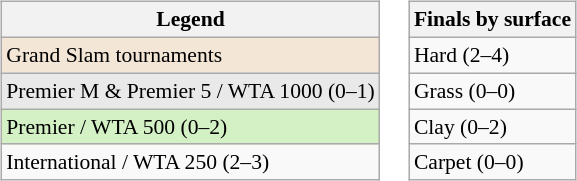<table>
<tr valign=top>
<td><br><table class=wikitable style="font-size:90%">
<tr>
<th>Legend</th>
</tr>
<tr>
<td bgcolor=f3e6d7>Grand Slam tournaments</td>
</tr>
<tr>
<td bgcolor=e9e9e9>Premier M & Premier 5 / WTA 1000 (0–1)</td>
</tr>
<tr>
<td bgcolor=d4f1c5>Premier / WTA 500 (0–2)</td>
</tr>
<tr>
<td>International / WTA 250 (2–3)</td>
</tr>
</table>
</td>
<td><br><table class=wikitable style="font-size:90%">
<tr>
<th>Finals by surface</th>
</tr>
<tr>
<td>Hard (2–4)</td>
</tr>
<tr>
<td>Grass (0–0)</td>
</tr>
<tr>
<td>Clay (0–2)</td>
</tr>
<tr>
<td>Carpet (0–0)</td>
</tr>
</table>
</td>
</tr>
</table>
